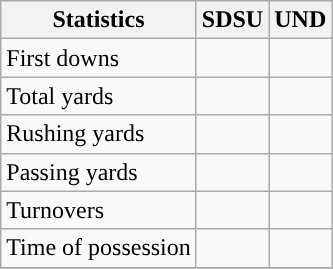<table class="wikitable">
<tr>
<th>Statistics</th>
<th>SDSU</th>
<th>UND</th>
</tr>
<tr>
<td>First downs</td>
<td></td>
<td></td>
</tr>
<tr>
<td>Total yards</td>
<td></td>
<td></td>
</tr>
<tr>
<td>Rushing yards</td>
<td></td>
<td></td>
</tr>
<tr>
<td>Passing yards</td>
<td></td>
<td></td>
</tr>
<tr>
<td>Turnovers</td>
<td></td>
<td></td>
</tr>
<tr>
<td>Time of possession</td>
<td></td>
<td></td>
</tr>
<tr>
</tr>
</table>
